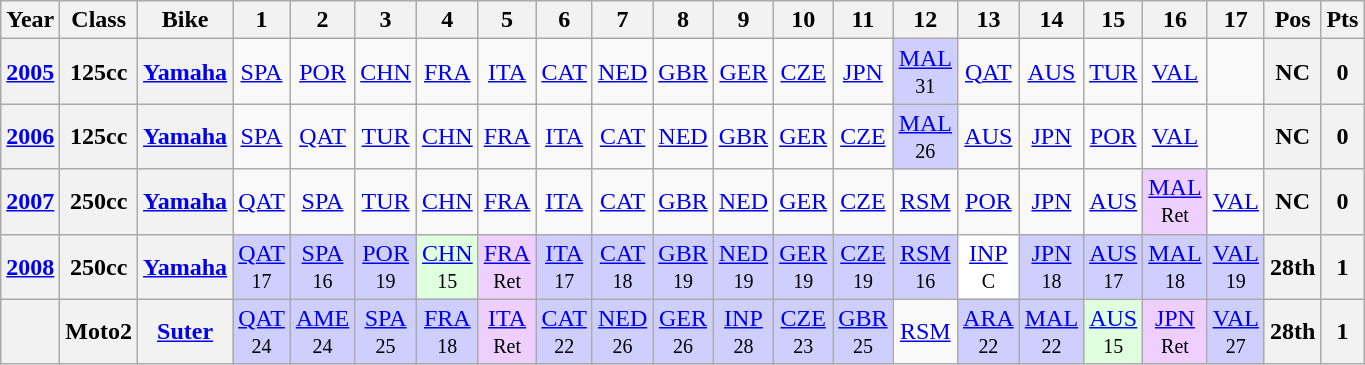<table class="wikitable" style="text-align:center">
<tr>
<th>Year</th>
<th>Class</th>
<th>Bike</th>
<th>1</th>
<th>2</th>
<th>3</th>
<th>4</th>
<th>5</th>
<th>6</th>
<th>7</th>
<th>8</th>
<th>9</th>
<th>10</th>
<th>11</th>
<th>12</th>
<th>13</th>
<th>14</th>
<th>15</th>
<th>16</th>
<th>17</th>
<th>Pos</th>
<th>Pts</th>
</tr>
<tr>
<th align="left"><a href='#'>2005</a></th>
<th align="left">125cc</th>
<th align="left"><a href='#'>Yamaha</a></th>
<td><a href='#'>SPA</a></td>
<td><a href='#'>POR</a></td>
<td><a href='#'>CHN</a></td>
<td><a href='#'>FRA</a></td>
<td><a href='#'>ITA</a></td>
<td><a href='#'>CAT</a></td>
<td><a href='#'>NED</a></td>
<td><a href='#'>GBR</a></td>
<td><a href='#'>GER</a></td>
<td><a href='#'>CZE</a></td>
<td><a href='#'>JPN</a></td>
<td style="background:#CFCFFF;"><a href='#'>MAL</a><br><small>31</small></td>
<td><a href='#'>QAT</a></td>
<td><a href='#'>AUS</a></td>
<td><a href='#'>TUR</a></td>
<td><a href='#'>VAL</a></td>
<td></td>
<th>NC</th>
<th>0</th>
</tr>
<tr>
<th align="left"><a href='#'>2006</a></th>
<th align="left">125cc</th>
<th align="left"><a href='#'>Yamaha</a></th>
<td><a href='#'>SPA</a></td>
<td><a href='#'>QAT</a></td>
<td><a href='#'>TUR</a></td>
<td><a href='#'>CHN</a></td>
<td><a href='#'>FRA</a></td>
<td><a href='#'>ITA</a></td>
<td><a href='#'>CAT</a></td>
<td><a href='#'>NED</a></td>
<td><a href='#'>GBR</a></td>
<td><a href='#'>GER</a></td>
<td><a href='#'>CZE</a></td>
<td style="background:#CFCFFF;"><a href='#'>MAL</a><br><small>26</small></td>
<td><a href='#'>AUS</a></td>
<td><a href='#'>JPN</a></td>
<td><a href='#'>POR</a></td>
<td><a href='#'>VAL</a></td>
<td></td>
<th>NC</th>
<th>0</th>
</tr>
<tr>
<th align="left"><a href='#'>2007</a></th>
<th align="left">250cc</th>
<th align="left"><a href='#'>Yamaha</a></th>
<td><a href='#'>QAT</a></td>
<td><a href='#'>SPA</a></td>
<td><a href='#'>TUR</a></td>
<td><a href='#'>CHN</a></td>
<td><a href='#'>FRA</a></td>
<td><a href='#'>ITA</a></td>
<td><a href='#'>CAT</a></td>
<td><a href='#'>GBR</a></td>
<td><a href='#'>NED</a></td>
<td><a href='#'>GER</a></td>
<td><a href='#'>CZE</a></td>
<td><a href='#'>RSM</a></td>
<td><a href='#'>POR</a></td>
<td><a href='#'>JPN</a></td>
<td><a href='#'>AUS</a></td>
<td style="background:#EFCFFF;"><a href='#'>MAL</a><br><small>Ret</small></td>
<td><a href='#'>VAL</a></td>
<th>NC</th>
<th>0</th>
</tr>
<tr>
<th align="left"><a href='#'>2008</a></th>
<th align="left">250cc</th>
<th align="left"><a href='#'>Yamaha</a></th>
<td style="background:#CFCFFF;"><a href='#'>QAT</a><br><small>17</small></td>
<td style="background:#CFCFFF;"><a href='#'>SPA</a><br><small>16</small></td>
<td style="background:#CFCFFF;"><a href='#'>POR</a><br><small>19</small></td>
<td style="background:#DFFFDF;"><a href='#'>CHN</a><br><small>15</small></td>
<td style="background:#EFCFFF;"><a href='#'>FRA</a><br><small>Ret</small></td>
<td style="background:#CFCFFF;"><a href='#'>ITA</a><br><small>17</small></td>
<td style="background:#CFCFFF;"><a href='#'>CAT</a><br><small>18</small></td>
<td style="background:#CFCFFF;"><a href='#'>GBR</a><br><small>19</small></td>
<td style="background:#CFCFFF;"><a href='#'>NED</a><br><small>19</small></td>
<td style="background:#CFCFFF;"><a href='#'>GER</a><br><small>19</small></td>
<td style="background:#CFCFFF;"><a href='#'>CZE</a><br><small>19</small></td>
<td style="background:#CFCFFF;"><a href='#'>RSM</a><br><small>16</small></td>
<td style="background:#FFFFFF;"><a href='#'>INP</a><br><small>C</small></td>
<td style="background:#CFCFFF;"><a href='#'>JPN</a><br><small>18</small></td>
<td style="background:#CFCFFF;"><a href='#'>AUS</a><br><small>17</small></td>
<td style="background:#CFCFFF;"><a href='#'>MAL</a><br><small>18</small></td>
<td style="background:#CFCFFF;"><a href='#'>VAL</a><br><small>19</small></td>
<th>28th</th>
<th>1</th>
</tr>
<tr>
<th align="left"></th>
<th align="left">Moto2</th>
<th align="left"><a href='#'>Suter</a></th>
<td style="background:#CFCFFF;"><a href='#'>QAT</a><br><small>24</small></td>
<td style="background:#CFCFFF;"><a href='#'>AME</a><br><small>24</small></td>
<td style="background:#CFCFFF;"><a href='#'>SPA</a><br><small>25</small></td>
<td style="background:#CFCFFF;"><a href='#'>FRA</a><br><small>18</small></td>
<td style="background:#EFCFFF;"><a href='#'>ITA</a><br><small>Ret</small></td>
<td style="background:#CFCFFF;"><a href='#'>CAT</a><br><small>22</small></td>
<td style="background:#CFCFFF;"><a href='#'>NED</a><br><small>26</small></td>
<td style="background:#CFCFFF;"><a href='#'>GER</a><br><small>26</small></td>
<td style="background:#CFCFFF;"><a href='#'>INP</a><br><small>28</small></td>
<td style="background:#CFCFFF;"><a href='#'>CZE</a><br><small>23</small></td>
<td style="background:#CFCFFF;"><a href='#'>GBR</a><br><small>25</small></td>
<td><a href='#'>RSM</a></td>
<td style="background:#cfcfff;"><a href='#'>ARA</a><br><small>22</small></td>
<td style="background:#cfcfff;"><a href='#'>MAL</a><br><small>22</small></td>
<td style="background:#DFFFDF;"><a href='#'>AUS</a><br><small>15</small></td>
<td style="background:#EFCFFF;"><a href='#'>JPN</a><br><small>Ret</small></td>
<td style="background:#CFCFFF;"><a href='#'>VAL</a><br><small>27</small></td>
<th>28th</th>
<th>1</th>
</tr>
</table>
